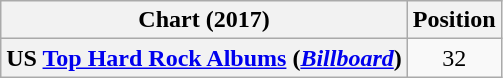<table class="wikitable sortable plainrowheaders" style="text-align:center">
<tr>
<th scope="col">Chart (2017)</th>
<th scope="col">Position</th>
</tr>
<tr>
<th scope="row">US <a href='#'>Top Hard Rock Albums</a> (<em><a href='#'>Billboard</a></em>)</th>
<td>32</td>
</tr>
</table>
